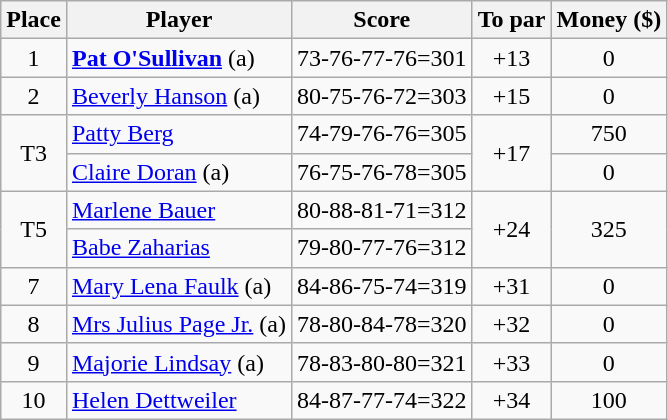<table class="wikitable">
<tr>
<th>Place</th>
<th>Player</th>
<th>Score</th>
<th>To par</th>
<th>Money ($)</th>
</tr>
<tr>
<td align=center>1</td>
<td> <strong><a href='#'>Pat O'Sullivan</a></strong> (a)</td>
<td>73-76-77-76=301</td>
<td align=center>+13</td>
<td align=center>0</td>
</tr>
<tr>
<td align=center>2</td>
<td> <a href='#'>Beverly Hanson</a> (a)</td>
<td>80-75-76-72=303</td>
<td align=center>+15</td>
<td align=center>0</td>
</tr>
<tr>
<td align=center rowspan=2>T3</td>
<td> <a href='#'>Patty Berg</a></td>
<td>74-79-76-76=305</td>
<td align=center rowspan=2>+17</td>
<td align=center>750</td>
</tr>
<tr>
<td> <a href='#'>Claire Doran</a> (a)</td>
<td>76-75-76-78=305</td>
<td align=center>0</td>
</tr>
<tr>
<td align=center rowspan=2>T5</td>
<td> <a href='#'>Marlene Bauer</a></td>
<td>80-88-81-71=312</td>
<td align=center rowspan=2>+24</td>
<td align=center rowspan=2>325</td>
</tr>
<tr>
<td> <a href='#'>Babe Zaharias</a></td>
<td>79-80-77-76=312</td>
</tr>
<tr>
<td align=center>7</td>
<td> <a href='#'>Mary Lena Faulk</a> (a)</td>
<td>84-86-75-74=319</td>
<td align=center>+31</td>
<td align=center>0</td>
</tr>
<tr>
<td align=center>8</td>
<td> <a href='#'>Mrs Julius Page Jr.</a> (a)</td>
<td>78-80-84-78=320</td>
<td align=center>+32</td>
<td align=center>0</td>
</tr>
<tr>
<td align=center>9</td>
<td> <a href='#'>Majorie Lindsay</a> (a)</td>
<td>78-83-80-80=321</td>
<td align=center>+33</td>
<td align=center>0</td>
</tr>
<tr>
<td align=center>10</td>
<td> <a href='#'>Helen Dettweiler</a></td>
<td>84-87-77-74=322</td>
<td align=center>+34</td>
<td align=center>100</td>
</tr>
</table>
